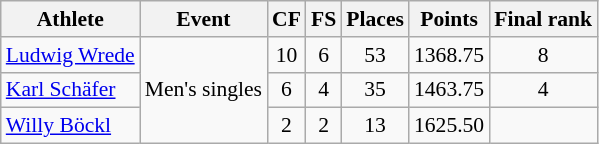<table class="wikitable" border="1" style="font-size:90%">
<tr>
<th>Athlete</th>
<th>Event</th>
<th>CF</th>
<th>FS</th>
<th>Places</th>
<th>Points</th>
<th>Final rank</th>
</tr>
<tr align=center>
<td align=left><a href='#'>Ludwig Wrede</a></td>
<td rowspan="3">Men's singles</td>
<td>10</td>
<td>6</td>
<td>53</td>
<td>1368.75</td>
<td>8</td>
</tr>
<tr align=center>
<td align=left><a href='#'>Karl Schäfer</a></td>
<td>6</td>
<td>4</td>
<td>35</td>
<td>1463.75</td>
<td>4</td>
</tr>
<tr align=center>
<td align=left><a href='#'>Willy Böckl</a></td>
<td>2</td>
<td>2</td>
<td>13</td>
<td>1625.50</td>
<td></td>
</tr>
</table>
